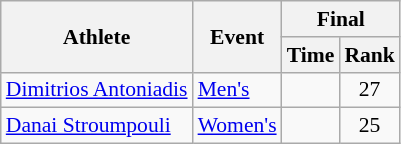<table class="wikitable" style="font-size:90%">
<tr>
<th rowspan="2">Athlete</th>
<th rowspan="2">Event</th>
<th colspan="2">Final</th>
</tr>
<tr>
<th>Time</th>
<th>Rank</th>
</tr>
<tr align=center>
<td align=left><a href='#'>Dimitrios Antoniadis</a></td>
<td align=left><a href='#'>Men's</a></td>
<td></td>
<td>27</td>
</tr>
<tr align=center>
<td align=left><a href='#'>Danai Stroumpouli</a></td>
<td align=left><a href='#'>Women's</a></td>
<td></td>
<td>25</td>
</tr>
</table>
